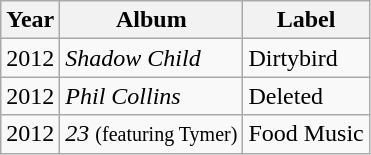<table class="wikitable">
<tr>
<th>Year</th>
<th>Album</th>
<th>Label</th>
</tr>
<tr>
<td>2012</td>
<td><em>Shadow Child</em></td>
<td>Dirtybird</td>
</tr>
<tr>
<td>2012</td>
<td><em>Phil Collins</em></td>
<td>Deleted</td>
</tr>
<tr>
<td>2012</td>
<td><em>23</em> <small>(featuring Tymer)</small></td>
<td>Food Music</td>
</tr>
</table>
